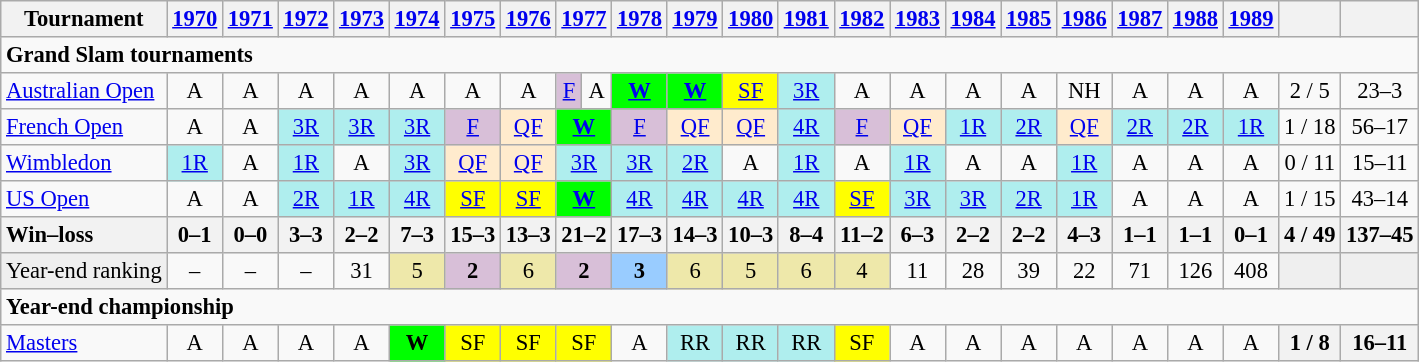<table class="wikitable nowrap" style="text-align:center; font-size:94%">
<tr>
<th>Tournament</th>
<th><a href='#'>1970</a></th>
<th><a href='#'>1971</a></th>
<th><a href='#'>1972</a></th>
<th><a href='#'>1973</a></th>
<th><a href='#'>1974</a></th>
<th><a href='#'>1975</a></th>
<th><a href='#'>1976</a></th>
<th colspan=2><a href='#'>1977</a></th>
<th><a href='#'>1978</a></th>
<th><a href='#'>1979</a></th>
<th><a href='#'>1980</a></th>
<th><a href='#'>1981</a></th>
<th><a href='#'>1982</a></th>
<th><a href='#'>1983</a></th>
<th><a href='#'>1984</a></th>
<th><a href='#'>1985</a></th>
<th><a href='#'>1986</a></th>
<th><a href='#'>1987</a></th>
<th><a href='#'>1988</a></th>
<th><a href='#'>1989</a></th>
<th></th>
<th></th>
</tr>
<tr>
<td colspan=24 align=left><strong>Grand Slam tournaments</strong></td>
</tr>
<tr>
<td align=left><a href='#'>Australian Open</a></td>
<td>A</td>
<td>A</td>
<td>A</td>
<td>A</td>
<td>A</td>
<td>A</td>
<td>A</td>
<td bgcolor=thistle><a href='#'>F</a></td>
<td>A</td>
<td bgcolor=lime><a href='#'><strong>W</strong></a></td>
<td bgcolor=lime><a href='#'><strong>W</strong></a></td>
<td bgcolor=yellow><a href='#'>SF</a></td>
<td bgcolor=#afeeee><a href='#'>3R</a></td>
<td>A</td>
<td>A</td>
<td>A</td>
<td>A</td>
<td>NH</td>
<td>A</td>
<td>A</td>
<td>A</td>
<td>2 / 5</td>
<td>23–3</td>
</tr>
<tr>
<td align=left><a href='#'>French Open</a></td>
<td>A</td>
<td>A</td>
<td bgcolor=#afeeee><a href='#'>3R</a></td>
<td bgcolor=#afeeee><a href='#'>3R</a></td>
<td bgcolor=#afeeee><a href='#'>3R</a></td>
<td bgcolor=thistle><a href='#'>F</a></td>
<td bgcolor=#ffebcd><a href='#'>QF</a></td>
<td colspan=2 bgcolor=lime><a href='#'><strong>W</strong></a></td>
<td bgcolor=thistle><a href='#'>F</a></td>
<td bgcolor=#ffebcd><a href='#'>QF</a></td>
<td bgcolor=#ffebcd><a href='#'>QF</a></td>
<td bgcolor=#afeeee><a href='#'>4R</a></td>
<td bgcolor=thistle><a href='#'>F</a></td>
<td bgcolor=#ffebcd><a href='#'>QF</a></td>
<td bgcolor=#afeeee><a href='#'>1R</a></td>
<td bgcolor=#afeeee><a href='#'>2R</a></td>
<td bgcolor=#ffebcd><a href='#'>QF</a></td>
<td bgcolor=#afeeee><a href='#'>2R</a></td>
<td bgcolor=#afeeee><a href='#'>2R</a></td>
<td bgcolor=#afeeee><a href='#'>1R</a></td>
<td>1 / 18</td>
<td>56–17</td>
</tr>
<tr>
<td align=left><a href='#'>Wimbledon</a></td>
<td bgcolor=#afeeee><a href='#'>1R</a></td>
<td>A</td>
<td bgcolor=#afeeee><a href='#'>1R</a></td>
<td>A</td>
<td bgcolor=#afeeee><a href='#'>3R</a></td>
<td bgcolor=#ffebcd><a href='#'>QF</a></td>
<td bgcolor=#ffebcd><a href='#'>QF</a></td>
<td colspan=2 bgcolor=#afeeee><a href='#'>3R</a></td>
<td bgcolor=#afeeee><a href='#'>3R</a></td>
<td bgcolor=#afeeee><a href='#'>2R</a></td>
<td>A</td>
<td bgcolor=#afeeee><a href='#'>1R</a></td>
<td>A</td>
<td bgcolor=#afeeee><a href='#'>1R</a></td>
<td>A</td>
<td>A</td>
<td bgcolor=#afeeee><a href='#'>1R</a></td>
<td>A</td>
<td>A</td>
<td>A</td>
<td>0 / 11</td>
<td>15–11</td>
</tr>
<tr>
<td align=left><a href='#'>US Open</a></td>
<td>A</td>
<td>A</td>
<td bgcolor=#afeeee><a href='#'>2R</a></td>
<td bgcolor=#afeeee><a href='#'>1R</a></td>
<td bgcolor=#afeeee><a href='#'>4R</a></td>
<td bgcolor=yellow><a href='#'>SF</a></td>
<td bgcolor=yellow><a href='#'>SF</a></td>
<td colspan=2 bgcolor=lime><a href='#'><strong>W</strong></a></td>
<td bgcolor=#afeeee><a href='#'>4R</a></td>
<td bgcolor=#afeeee><a href='#'>4R</a></td>
<td bgcolor=#afeeee><a href='#'>4R</a></td>
<td bgcolor=#afeeee><a href='#'>4R</a></td>
<td bgcolor=yellow><a href='#'>SF</a></td>
<td bgcolor=#afeeee><a href='#'>3R</a></td>
<td bgcolor=#afeeee><a href='#'>3R</a></td>
<td bgcolor=#afeeee><a href='#'>2R</a></td>
<td bgcolor=#afeeee><a href='#'>1R</a></td>
<td>A</td>
<td>A</td>
<td>A</td>
<td>1 / 15</td>
<td>43–14</td>
</tr>
<tr>
<th style=text-align:left>Win–loss</th>
<th>0–1</th>
<th>0–0</th>
<th>3–3</th>
<th>2–2</th>
<th>7–3</th>
<th>15–3</th>
<th>13–3</th>
<th colspan=2>21–2</th>
<th>17–3</th>
<th>14–3</th>
<th>10–3</th>
<th>8–4</th>
<th>11–2</th>
<th>6–3</th>
<th>2–2</th>
<th>2–2</th>
<th>4–3</th>
<th>1–1</th>
<th>1–1</th>
<th>0–1</th>
<th>4 / 49</th>
<th>137–45</th>
</tr>
<tr>
<td bgcolor=#EFEFEF align=left>Year-end ranking</td>
<td>–</td>
<td>–</td>
<td>–</td>
<td>31</td>
<td bgcolor=#EEE8AA>5</td>
<td bgcolor=#D8BFD8><strong>2</strong></td>
<td bgcolor=#EEE8AA>6</td>
<td colspan=2 bgcolor=#D8BFD8><strong>2</strong></td>
<td bgcolor=99ccff><strong>3</strong></td>
<td bgcolor=#EEE8AA>6</td>
<td bgcolor=#EEE8AA>5</td>
<td bgcolor=#EEE8AA>6</td>
<td bgcolor=#EEE8AA>4</td>
<td>11</td>
<td>28</td>
<td>39</td>
<td>22</td>
<td>71</td>
<td>126</td>
<td>408</td>
<td bgcolor=#EFEFEF></td>
<td bgcolor=#EFEFEF></td>
</tr>
<tr>
<td colspan=24 align=left><strong>Year-end championship</strong></td>
</tr>
<tr>
<td align=left><a href='#'>Masters</a></td>
<td>A</td>
<td>A</td>
<td>A</td>
<td>A</td>
<td bgcolor=lime><strong>W</strong></td>
<td bgcolor=yellow>SF</td>
<td bgcolor=yellow>SF</td>
<td colspan=2 align=center bgcolor=yellow>SF</td>
<td>A</td>
<td bgcolor=#afeeee>RR</td>
<td bgcolor=#afeeee>RR</td>
<td bgcolor=#afeeee>RR</td>
<td bgcolor=yellow>SF</td>
<td>A</td>
<td>A</td>
<td>A</td>
<td>A</td>
<td>A</td>
<td>A</td>
<td>A</td>
<th>1 / 8</th>
<th>16–11</th>
</tr>
</table>
